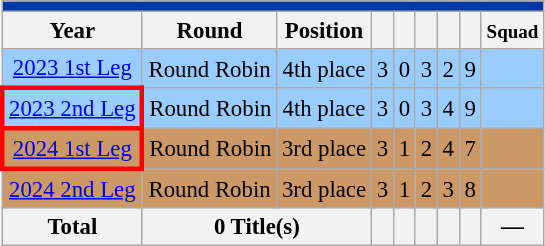<table class="wikitable" style="text-align: center; font-size:95%;">
<tr>
<th colspan=9 style="background:#0038A8; color: #FFFFFF;"><a href='#'></a></th>
</tr>
<tr>
<th>Year</th>
<th>Round</th>
<th>Position</th>
<th></th>
<th></th>
<th></th>
<th></th>
<th></th>
<th><small>Squad</small></th>
</tr>
<tr bgcolor=#9acdff>
<td> <a href='#'>2023 1st Leg</a></td>
<td>Round Robin</td>
<td>4th place</td>
<td>3</td>
<td>0</td>
<td>3</td>
<td>2</td>
<td>9</td>
<td></td>
</tr>
<tr bgcolor=#9acdff>
<td style="border:solid red 3px"> <a href='#'>2023 2nd Leg</a></td>
<td>Round Robin</td>
<td>4th place</td>
<td>3</td>
<td>0</td>
<td>3</td>
<td>4</td>
<td>9</td>
<td></td>
</tr>
<tr bgcolor=#cc9966>
<td style="border:solid red 3px"> <a href='#'>2024 1st Leg</a></td>
<td>Round Robin</td>
<td>3rd place</td>
<td>3</td>
<td>1</td>
<td>2</td>
<td>4</td>
<td>7</td>
<td></td>
</tr>
<tr bgcolor=#cc9966>
<td> <a href='#'>2024 2nd Leg</a></td>
<td>Round Robin</td>
<td>3rd place</td>
<td>3</td>
<td>1</td>
<td>2</td>
<td>3</td>
<td>8</td>
<td></td>
</tr>
<tr>
<th>Total</th>
<th colspan=2>0 Title(s)</th>
<th></th>
<th></th>
<th></th>
<th></th>
<th></th>
<th>—</th>
</tr>
</table>
